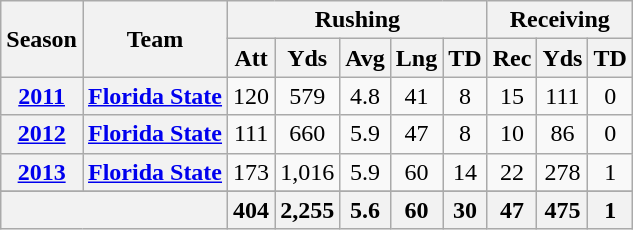<table class="wikitable" style="text-align:center;">
<tr>
<th rowspan="2">Season</th>
<th rowspan="2">Team</th>
<th colspan="5">Rushing</th>
<th colspan="3">Receiving</th>
</tr>
<tr>
<th>Att</th>
<th>Yds</th>
<th>Avg</th>
<th>Lng</th>
<th>TD</th>
<th>Rec</th>
<th>Yds</th>
<th>TD</th>
</tr>
<tr>
<th><a href='#'>2011</a></th>
<th><a href='#'>Florida State</a></th>
<td>120</td>
<td>579</td>
<td>4.8</td>
<td>41</td>
<td>8</td>
<td>15</td>
<td>111</td>
<td>0</td>
</tr>
<tr>
<th><a href='#'>2012</a></th>
<th><a href='#'>Florida State</a></th>
<td>111</td>
<td>660</td>
<td>5.9</td>
<td>47</td>
<td>8</td>
<td>10</td>
<td>86</td>
<td>0</td>
</tr>
<tr>
<th><a href='#'>2013</a></th>
<th><a href='#'>Florida State</a></th>
<td>173</td>
<td>1,016</td>
<td>5.9</td>
<td>60</td>
<td>14</td>
<td>22</td>
<td>278</td>
<td>1</td>
</tr>
<tr>
</tr>
<tr>
<th colspan="2"></th>
<th>404</th>
<th>2,255</th>
<th>5.6</th>
<th>60</th>
<th>30</th>
<th>47</th>
<th>475</th>
<th>1</th>
</tr>
</table>
